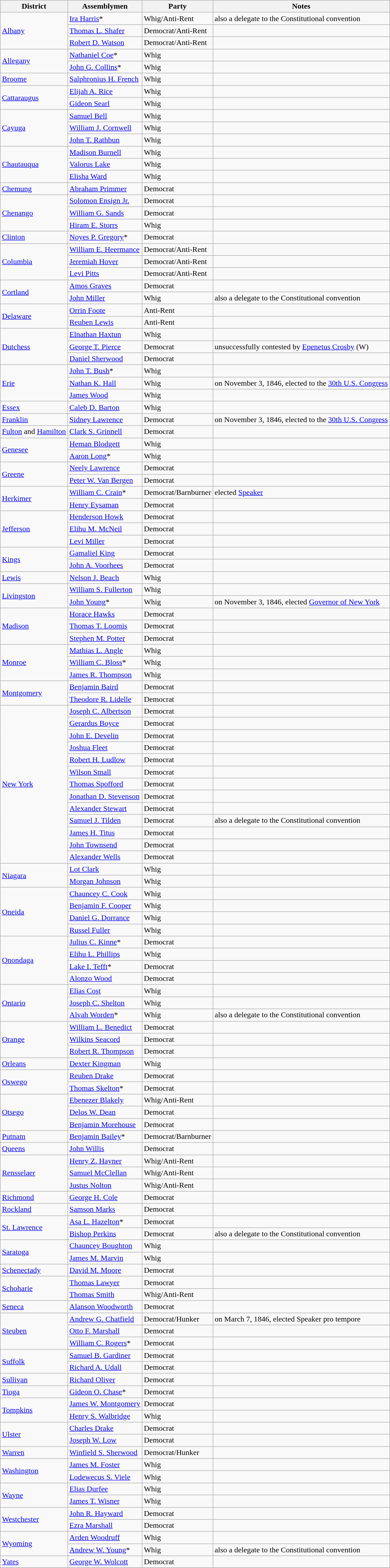<table class=wikitable>
<tr>
<th>District</th>
<th>Assemblymen</th>
<th>Party</th>
<th>Notes</th>
</tr>
<tr>
<td rowspan="3"><a href='#'>Albany</a></td>
<td><a href='#'>Ira Harris</a>*</td>
<td>Whig/Anti-Rent</td>
<td>also a delegate to the Constitutional convention</td>
</tr>
<tr>
<td><a href='#'>Thomas L. Shafer</a></td>
<td>Democrat/Anti-Rent</td>
<td></td>
</tr>
<tr>
<td><a href='#'>Robert D. Watson</a></td>
<td>Democrat/Anti-Rent</td>
<td></td>
</tr>
<tr>
<td rowspan="2"><a href='#'>Allegany</a></td>
<td><a href='#'>Nathaniel Coe</a>*</td>
<td>Whig</td>
<td></td>
</tr>
<tr>
<td><a href='#'>John G. Collins</a>*</td>
<td>Whig</td>
<td></td>
</tr>
<tr>
<td><a href='#'>Broome</a></td>
<td><a href='#'>Salphronius H. French</a></td>
<td>Whig</td>
<td></td>
</tr>
<tr>
<td rowspan="2"><a href='#'>Cattaraugus</a></td>
<td><a href='#'>Elijah A. Rice</a></td>
<td>Whig</td>
<td></td>
</tr>
<tr>
<td><a href='#'>Gideon Searl</a></td>
<td>Whig</td>
<td></td>
</tr>
<tr>
<td rowspan="3"><a href='#'>Cayuga</a></td>
<td><a href='#'>Samuel Bell</a></td>
<td>Whig</td>
<td></td>
</tr>
<tr>
<td><a href='#'>William J. Cornwell</a></td>
<td>Whig</td>
<td></td>
</tr>
<tr>
<td><a href='#'>John T. Rathbun</a></td>
<td>Whig</td>
<td></td>
</tr>
<tr>
<td rowspan="3"><a href='#'>Chautauqua</a></td>
<td><a href='#'>Madison Burnell</a></td>
<td>Whig</td>
<td></td>
</tr>
<tr>
<td><a href='#'>Valorus Lake</a></td>
<td>Whig</td>
<td></td>
</tr>
<tr>
<td><a href='#'>Elisha Ward</a></td>
<td>Whig</td>
<td></td>
</tr>
<tr>
<td><a href='#'>Chemung</a></td>
<td><a href='#'>Abraham Primmer</a></td>
<td>Democrat</td>
<td></td>
</tr>
<tr>
<td rowspan="3"><a href='#'>Chenango</a></td>
<td><a href='#'>Solomon Ensign Jr.</a></td>
<td>Democrat</td>
<td></td>
</tr>
<tr>
<td><a href='#'>William G. Sands</a></td>
<td>Democrat</td>
<td></td>
</tr>
<tr>
<td><a href='#'>Hiram E. Storrs</a></td>
<td>Whig</td>
<td></td>
</tr>
<tr>
<td><a href='#'>Clinton</a></td>
<td><a href='#'>Noyes P. Gregory</a>*</td>
<td>Democrat</td>
<td></td>
</tr>
<tr>
<td rowspan="3"><a href='#'>Columbia</a></td>
<td><a href='#'>William E. Heermance</a></td>
<td>Democrat/Anti-Rent</td>
<td></td>
</tr>
<tr>
<td><a href='#'>Jeremiah Hover</a></td>
<td>Democrat/Anti-Rent</td>
<td></td>
</tr>
<tr>
<td><a href='#'>Levi Pitts</a></td>
<td>Democrat/Anti-Rent</td>
<td></td>
</tr>
<tr>
<td rowspan="2"><a href='#'>Cortland</a></td>
<td><a href='#'>Amos Graves</a></td>
<td>Democrat</td>
<td></td>
</tr>
<tr>
<td><a href='#'>John Miller</a></td>
<td>Whig</td>
<td>also a delegate to the Constitutional convention</td>
</tr>
<tr>
<td rowspan="2"><a href='#'>Delaware</a></td>
<td><a href='#'>Orrin Foote</a></td>
<td>Anti-Rent</td>
<td></td>
</tr>
<tr>
<td><a href='#'>Reuben Lewis</a></td>
<td>Anti-Rent</td>
<td></td>
</tr>
<tr>
<td rowspan="3"><a href='#'>Dutchess</a></td>
<td><a href='#'>Elnathan Haxtun</a></td>
<td>Whig</td>
<td></td>
</tr>
<tr>
<td><a href='#'>George T. Pierce</a></td>
<td>Democrat</td>
<td>unsuccessfully contested by <a href='#'>Epenetus Crosby</a> (W)</td>
</tr>
<tr>
<td><a href='#'>Daniel Sherwood</a></td>
<td>Democrat</td>
<td></td>
</tr>
<tr>
<td rowspan="3"><a href='#'>Erie</a></td>
<td><a href='#'>John T. Bush</a>*</td>
<td>Whig</td>
<td></td>
</tr>
<tr>
<td><a href='#'>Nathan K. Hall</a></td>
<td>Whig</td>
<td>on November 3, 1846, elected to the <a href='#'>30th U.S. Congress</a></td>
</tr>
<tr>
<td><a href='#'>James Wood</a></td>
<td>Whig</td>
<td></td>
</tr>
<tr>
<td><a href='#'>Essex</a></td>
<td><a href='#'>Caleb D. Barton</a></td>
<td>Whig</td>
<td></td>
</tr>
<tr>
<td><a href='#'>Franklin</a></td>
<td><a href='#'>Sidney Lawrence</a></td>
<td>Democrat</td>
<td>on November 3, 1846, elected to the <a href='#'>30th U.S. Congress</a></td>
</tr>
<tr>
<td><a href='#'>Fulton</a> and <a href='#'>Hamilton</a></td>
<td><a href='#'>Clark S. Grinnell</a></td>
<td>Democrat</td>
<td></td>
</tr>
<tr>
<td rowspan="2"><a href='#'>Genesee</a></td>
<td><a href='#'>Heman Blodgett</a></td>
<td>Whig</td>
<td></td>
</tr>
<tr>
<td><a href='#'>Aaron Long</a>*</td>
<td>Whig</td>
<td></td>
</tr>
<tr>
<td rowspan="2"><a href='#'>Greene</a></td>
<td><a href='#'>Neely Lawrence</a></td>
<td>Democrat</td>
<td></td>
</tr>
<tr>
<td><a href='#'>Peter W. Van Bergen</a></td>
<td>Democrat</td>
<td></td>
</tr>
<tr>
<td rowspan="2"><a href='#'>Herkimer</a></td>
<td><a href='#'>William C. Crain</a>*</td>
<td>Democrat/Barnburner</td>
<td>elected <a href='#'>Speaker</a></td>
</tr>
<tr>
<td><a href='#'>Henry Eysaman</a></td>
<td>Democrat</td>
<td></td>
</tr>
<tr>
<td rowspan="3"><a href='#'>Jefferson</a></td>
<td><a href='#'>Henderson Howk</a></td>
<td>Democrat</td>
<td></td>
</tr>
<tr>
<td><a href='#'>Elihu M. McNeil</a></td>
<td>Democrat</td>
<td></td>
</tr>
<tr>
<td><a href='#'>Levi Miller</a></td>
<td>Democrat</td>
<td></td>
</tr>
<tr>
<td rowspan="2"><a href='#'>Kings</a></td>
<td><a href='#'>Gamaliel King</a></td>
<td>Democrat</td>
<td></td>
</tr>
<tr>
<td><a href='#'>John A. Voorhees</a></td>
<td>Democrat</td>
<td></td>
</tr>
<tr>
<td><a href='#'>Lewis</a></td>
<td><a href='#'>Nelson J. Beach</a></td>
<td>Whig</td>
<td></td>
</tr>
<tr>
<td rowspan="2"><a href='#'>Livingston</a></td>
<td><a href='#'>William S. Fullerton</a></td>
<td>Whig</td>
<td></td>
</tr>
<tr>
<td><a href='#'>John Young</a>*</td>
<td>Whig</td>
<td>on November 3, 1846, elected <a href='#'>Governor of New York</a></td>
</tr>
<tr>
<td rowspan="3"><a href='#'>Madison</a></td>
<td><a href='#'>Horace Hawks</a></td>
<td>Democrat</td>
<td></td>
</tr>
<tr>
<td><a href='#'>Thomas T. Loomis</a></td>
<td>Democrat</td>
<td></td>
</tr>
<tr>
<td><a href='#'>Stephen M. Potter</a></td>
<td>Democrat</td>
<td></td>
</tr>
<tr>
<td rowspan="3"><a href='#'>Monroe</a></td>
<td><a href='#'>Mathias L. Angle</a></td>
<td>Whig</td>
<td></td>
</tr>
<tr>
<td><a href='#'>William C. Bloss</a>*</td>
<td>Whig</td>
<td></td>
</tr>
<tr>
<td><a href='#'>James R. Thompson</a></td>
<td>Whig</td>
<td></td>
</tr>
<tr>
<td rowspan="2"><a href='#'>Montgomery</a></td>
<td><a href='#'>Benjamin Baird</a></td>
<td>Democrat</td>
<td></td>
</tr>
<tr>
<td><a href='#'>Theodore R. Lidelle</a></td>
<td>Democrat</td>
<td></td>
</tr>
<tr>
<td rowspan="13"><a href='#'>New York</a></td>
<td><a href='#'>Joseph C. Albertson</a></td>
<td>Democrat</td>
<td></td>
</tr>
<tr>
<td><a href='#'>Gerardus Boyce</a></td>
<td>Democrat</td>
<td></td>
</tr>
<tr>
<td><a href='#'>John E. Develin</a></td>
<td>Democrat</td>
<td></td>
</tr>
<tr>
<td><a href='#'>Joshua Fleet</a></td>
<td>Democrat</td>
<td></td>
</tr>
<tr>
<td><a href='#'>Robert H. Ludlow</a></td>
<td>Democrat</td>
<td></td>
</tr>
<tr>
<td><a href='#'>Wilson Small</a></td>
<td>Democrat</td>
<td></td>
</tr>
<tr>
<td><a href='#'>Thomas Spofford</a></td>
<td>Democrat</td>
<td></td>
</tr>
<tr>
<td><a href='#'>Jonathan D. Stevenson</a></td>
<td>Democrat</td>
<td></td>
</tr>
<tr>
<td><a href='#'>Alexander Stewart</a></td>
<td>Democrat</td>
<td></td>
</tr>
<tr>
<td><a href='#'>Samuel J. Tilden</a></td>
<td>Democrat</td>
<td>also a delegate to the Constitutional convention</td>
</tr>
<tr>
<td><a href='#'>James H. Titus</a></td>
<td>Democrat</td>
<td></td>
</tr>
<tr>
<td><a href='#'>John Townsend</a></td>
<td>Democrat</td>
<td></td>
</tr>
<tr>
<td><a href='#'>Alexander Wells</a></td>
<td>Democrat</td>
<td></td>
</tr>
<tr>
<td rowspan="2"><a href='#'>Niagara</a></td>
<td><a href='#'>Lot Clark</a></td>
<td>Whig</td>
<td></td>
</tr>
<tr>
<td><a href='#'>Morgan Johnson</a></td>
<td>Whig</td>
<td></td>
</tr>
<tr>
<td rowspan="4"><a href='#'>Oneida</a></td>
<td><a href='#'>Chauncey C. Cook</a></td>
<td>Whig</td>
<td></td>
</tr>
<tr>
<td><a href='#'>Benjamin F. Cooper</a></td>
<td>Whig</td>
<td></td>
</tr>
<tr>
<td><a href='#'>Daniel G. Dorrance</a></td>
<td>Whig</td>
<td></td>
</tr>
<tr>
<td><a href='#'>Russel Fuller</a></td>
<td>Whig</td>
<td></td>
</tr>
<tr>
<td rowspan="4"><a href='#'>Onondaga</a></td>
<td><a href='#'>Julius C. Kinne</a>*</td>
<td>Democrat</td>
<td></td>
</tr>
<tr>
<td><a href='#'>Elihu L. Phillips</a></td>
<td>Whig</td>
<td></td>
</tr>
<tr>
<td><a href='#'>Lake I. Tefft</a>*</td>
<td>Democrat</td>
<td></td>
</tr>
<tr>
<td><a href='#'>Alonzo Wood</a></td>
<td>Democrat</td>
<td></td>
</tr>
<tr>
<td rowspan="3"><a href='#'>Ontario</a></td>
<td><a href='#'>Elias Cost</a></td>
<td>Whig</td>
<td></td>
</tr>
<tr>
<td><a href='#'>Joseph C. Shelton</a></td>
<td>Whig</td>
<td></td>
</tr>
<tr>
<td><a href='#'>Alvah Worden</a>*</td>
<td>Whig</td>
<td>also a delegate to the Constitutional convention</td>
</tr>
<tr>
<td rowspan="3"><a href='#'>Orange</a></td>
<td><a href='#'>William L. Benedict</a></td>
<td>Democrat</td>
<td></td>
</tr>
<tr>
<td><a href='#'>Wilkins Seacord</a></td>
<td>Democrat</td>
<td></td>
</tr>
<tr>
<td><a href='#'>Robert R. Thompson</a></td>
<td>Democrat</td>
<td></td>
</tr>
<tr>
<td><a href='#'>Orleans</a></td>
<td><a href='#'>Dexter Kingman</a></td>
<td>Whig</td>
<td></td>
</tr>
<tr>
<td rowspan="2"><a href='#'>Oswego</a></td>
<td><a href='#'>Reuben Drake</a></td>
<td>Democrat</td>
<td></td>
</tr>
<tr>
<td><a href='#'>Thomas Skelton</a>*</td>
<td>Democrat</td>
<td></td>
</tr>
<tr>
<td rowspan="3"><a href='#'>Otsego</a></td>
<td><a href='#'>Ebenezer Blakely</a></td>
<td>Whig/Anti-Rent</td>
<td></td>
</tr>
<tr>
<td><a href='#'>Delos W. Dean</a></td>
<td>Democrat</td>
<td></td>
</tr>
<tr>
<td><a href='#'>Benjamin Morehouse</a></td>
<td>Democrat</td>
<td></td>
</tr>
<tr>
<td><a href='#'>Putnam</a></td>
<td><a href='#'>Benjamin Bailey</a>*</td>
<td>Democrat/Barnburner</td>
<td></td>
</tr>
<tr>
<td><a href='#'>Queens</a></td>
<td><a href='#'>John Willis</a></td>
<td>Democrat</td>
<td></td>
</tr>
<tr>
<td rowspan="3"><a href='#'>Rensselaer</a></td>
<td><a href='#'>Henry Z. Hayner</a></td>
<td>Whig/Anti-Rent</td>
<td></td>
</tr>
<tr>
<td><a href='#'>Samuel McClellan</a></td>
<td>Whig/Anti-Rent</td>
<td></td>
</tr>
<tr>
<td><a href='#'>Justus Nolton</a></td>
<td>Whig/Anti-Rent</td>
<td></td>
</tr>
<tr>
<td><a href='#'>Richmond</a></td>
<td><a href='#'>George H. Cole</a></td>
<td>Democrat</td>
<td></td>
</tr>
<tr>
<td><a href='#'>Rockland</a></td>
<td><a href='#'>Samson Marks</a></td>
<td>Democrat</td>
<td></td>
</tr>
<tr>
<td rowspan="2"><a href='#'>St. Lawrence</a></td>
<td><a href='#'>Asa L. Hazelton</a>*</td>
<td>Democrat</td>
<td></td>
</tr>
<tr>
<td><a href='#'>Bishop Perkins</a></td>
<td>Democrat</td>
<td>also a delegate to the Constitutional convention</td>
</tr>
<tr>
<td rowspan="2"><a href='#'>Saratoga</a></td>
<td><a href='#'>Chauncey Boughton</a></td>
<td>Whig</td>
<td></td>
</tr>
<tr>
<td><a href='#'>James M. Marvin</a></td>
<td>Whig</td>
<td></td>
</tr>
<tr>
<td><a href='#'>Schenectady</a></td>
<td><a href='#'>David M. Moore</a></td>
<td>Democrat</td>
<td></td>
</tr>
<tr>
<td rowspan="2"><a href='#'>Schoharie</a></td>
<td><a href='#'>Thomas Lawyer</a></td>
<td>Democrat</td>
<td></td>
</tr>
<tr>
<td><a href='#'>Thomas Smith</a></td>
<td>Whig/Anti-Rent</td>
<td></td>
</tr>
<tr>
<td><a href='#'>Seneca</a></td>
<td><a href='#'>Alanson Woodworth</a></td>
<td>Democrat</td>
<td></td>
</tr>
<tr>
<td rowspan="3"><a href='#'>Steuben</a></td>
<td><a href='#'>Andrew G. Chatfield</a></td>
<td>Democrat/Hunker</td>
<td>on March 7, 1846, elected Speaker pro tempore</td>
</tr>
<tr>
<td><a href='#'>Otto F. Marshall</a></td>
<td>Democrat</td>
<td></td>
</tr>
<tr>
<td><a href='#'>William C. Rogers</a>*</td>
<td>Democrat</td>
<td></td>
</tr>
<tr>
<td rowspan="2"><a href='#'>Suffolk</a></td>
<td><a href='#'>Samuel B. Gardiner</a></td>
<td>Democrat</td>
<td></td>
</tr>
<tr>
<td><a href='#'>Richard A. Udall</a></td>
<td>Democrat</td>
<td></td>
</tr>
<tr>
<td><a href='#'>Sullivan</a></td>
<td><a href='#'>Richard Oliver</a></td>
<td>Democrat</td>
<td></td>
</tr>
<tr>
<td><a href='#'>Tioga</a></td>
<td><a href='#'>Gideon O. Chase</a>*</td>
<td>Democrat</td>
<td></td>
</tr>
<tr>
<td rowspan="2"><a href='#'>Tompkins</a></td>
<td><a href='#'>James W. Montgomery</a></td>
<td>Democrat</td>
<td></td>
</tr>
<tr>
<td><a href='#'>Henry S. Walbridge</a></td>
<td>Whig</td>
<td></td>
</tr>
<tr>
<td rowspan="2"><a href='#'>Ulster</a></td>
<td><a href='#'>Charles Drake</a></td>
<td>Democrat</td>
<td></td>
</tr>
<tr>
<td><a href='#'>Joseph W. Low</a></td>
<td>Democrat</td>
<td></td>
</tr>
<tr>
<td><a href='#'>Warren</a></td>
<td><a href='#'>Winfield S. Sherwood</a></td>
<td>Democrat/Hunker</td>
<td></td>
</tr>
<tr>
<td rowspan="2"><a href='#'>Washington</a></td>
<td><a href='#'>James M. Foster</a></td>
<td>Whig</td>
<td></td>
</tr>
<tr>
<td><a href='#'>Lodewecus S. Viele</a></td>
<td>Whig</td>
<td></td>
</tr>
<tr>
<td rowspan="2"><a href='#'>Wayne</a></td>
<td><a href='#'>Elias Durfee</a></td>
<td>Whig</td>
<td></td>
</tr>
<tr>
<td><a href='#'>James T. Wisner</a></td>
<td>Whig</td>
<td></td>
</tr>
<tr>
<td rowspan="2"><a href='#'>Westchester</a></td>
<td><a href='#'>John R. Hayward</a></td>
<td>Democrat</td>
<td></td>
</tr>
<tr>
<td><a href='#'>Ezra Marshall</a></td>
<td>Democrat</td>
<td></td>
</tr>
<tr>
<td rowspan="2"><a href='#'>Wyoming</a></td>
<td><a href='#'>Arden Woodruff</a></td>
<td>Whig</td>
<td></td>
</tr>
<tr>
<td><a href='#'>Andrew W. Young</a>*</td>
<td>Whig</td>
<td>also a delegate to the Constitutional convention</td>
</tr>
<tr>
<td><a href='#'>Yates</a></td>
<td><a href='#'>George W. Wolcott</a></td>
<td>Democrat</td>
<td></td>
</tr>
<tr>
</tr>
</table>
